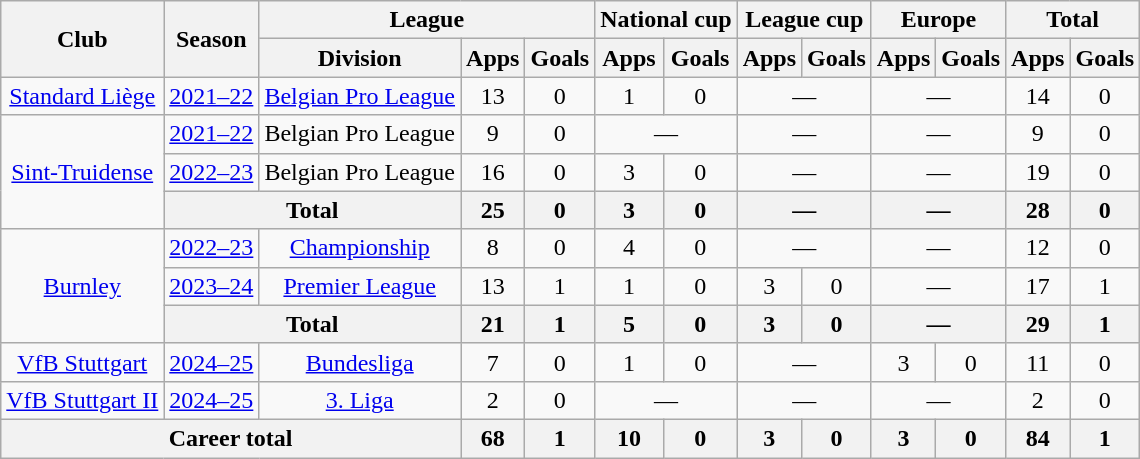<table class="wikitable" style="text-align:center">
<tr>
<th rowspan="2">Club</th>
<th rowspan="2">Season</th>
<th colspan="3">League</th>
<th colspan="2">National cup</th>
<th colspan="2">League cup</th>
<th colspan="2">Europe</th>
<th colspan="2">Total</th>
</tr>
<tr>
<th>Division</th>
<th>Apps</th>
<th>Goals</th>
<th>Apps</th>
<th>Goals</th>
<th>Apps</th>
<th>Goals</th>
<th>Apps</th>
<th>Goals</th>
<th>Apps</th>
<th>Goals</th>
</tr>
<tr>
<td><a href='#'>Standard Liège</a></td>
<td><a href='#'>2021–22</a></td>
<td><a href='#'>Belgian Pro League</a></td>
<td>13</td>
<td>0</td>
<td>1</td>
<td>0</td>
<td colspan="2">—</td>
<td colspan="2">—</td>
<td>14</td>
<td>0</td>
</tr>
<tr>
<td rowspan="3"><a href='#'>Sint-Truidense</a></td>
<td><a href='#'>2021–22</a></td>
<td>Belgian Pro League</td>
<td>9</td>
<td>0</td>
<td colspan="2">—</td>
<td colspan="2">—</td>
<td colspan="2">—</td>
<td>9</td>
<td>0</td>
</tr>
<tr>
<td><a href='#'>2022–23</a></td>
<td>Belgian Pro League</td>
<td>16</td>
<td>0</td>
<td>3</td>
<td>0</td>
<td colspan="2">—</td>
<td colspan="2">—</td>
<td>19</td>
<td>0</td>
</tr>
<tr>
<th colspan="2">Total</th>
<th>25</th>
<th>0</th>
<th>3</th>
<th>0</th>
<th colspan="2">—</th>
<th colspan="2">—</th>
<th>28</th>
<th>0</th>
</tr>
<tr>
<td rowspan="3"><a href='#'>Burnley</a></td>
<td><a href='#'>2022–23</a></td>
<td><a href='#'>Championship</a></td>
<td>8</td>
<td>0</td>
<td>4</td>
<td>0</td>
<td colspan="2">—</td>
<td colspan="2">—</td>
<td>12</td>
<td>0</td>
</tr>
<tr>
<td><a href='#'>2023–24</a></td>
<td><a href='#'>Premier League</a></td>
<td>13</td>
<td>1</td>
<td>1</td>
<td>0</td>
<td>3</td>
<td>0</td>
<td colspan="2">—</td>
<td>17</td>
<td>1</td>
</tr>
<tr>
<th colspan="2">Total</th>
<th>21</th>
<th>1</th>
<th>5</th>
<th>0</th>
<th>3</th>
<th>0</th>
<th colspan="2">—</th>
<th>29</th>
<th>1</th>
</tr>
<tr>
<td><a href='#'>VfB Stuttgart</a></td>
<td><a href='#'>2024–25</a></td>
<td><a href='#'>Bundesliga</a></td>
<td>7</td>
<td>0</td>
<td>1</td>
<td>0</td>
<td colspan="2">—</td>
<td>3</td>
<td>0</td>
<td>11</td>
<td>0</td>
</tr>
<tr>
<td><a href='#'>VfB Stuttgart II</a></td>
<td><a href='#'>2024–25</a></td>
<td><a href='#'>3. Liga</a></td>
<td>2</td>
<td>0</td>
<td colspan="2">—</td>
<td colspan="2">—</td>
<td colspan="2">—</td>
<td>2</td>
<td>0</td>
</tr>
<tr>
<th colspan="3">Career total</th>
<th>68</th>
<th>1</th>
<th>10</th>
<th>0</th>
<th>3</th>
<th>0</th>
<th>3</th>
<th>0</th>
<th>84</th>
<th>1</th>
</tr>
</table>
